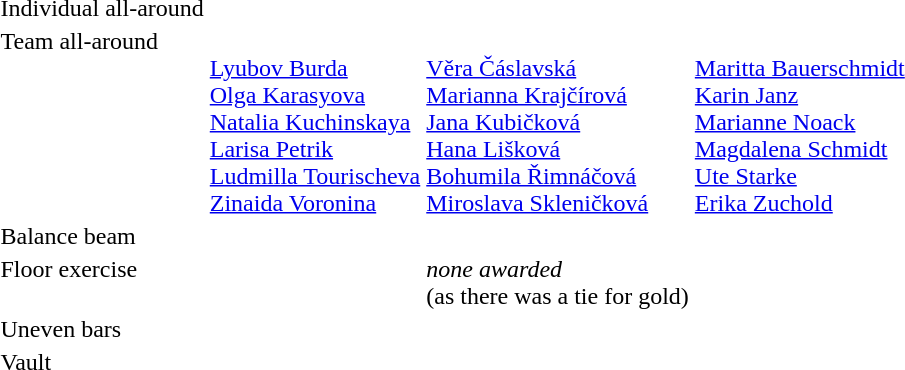<table>
<tr valign="top">
<td>Individual all-around<br></td>
<td></td>
<td></td>
<td></td>
</tr>
<tr valign="top">
<td>Team all-around<br></td>
<td><br><a href='#'>Lyubov Burda</a><br><a href='#'>Olga Karasyova</a><br><a href='#'>Natalia Kuchinskaya</a><br><a href='#'>Larisa Petrik</a><br><a href='#'>Ludmilla Tourischeva</a><br><a href='#'>Zinaida Voronina</a></td>
<td><br><a href='#'>Věra Čáslavská</a><br><a href='#'>Marianna Krajčírová</a><br><a href='#'>Jana Kubičková</a><br><a href='#'>Hana Lišková</a><br><a href='#'>Bohumila Řimnáčová</a><br><a href='#'>Miroslava Skleničková</a></td>
<td><br><a href='#'>Maritta Bauerschmidt</a><br><a href='#'>Karin Janz</a><br><a href='#'>Marianne Noack</a><br><a href='#'>Magdalena Schmidt</a><br><a href='#'>Ute Starke</a><br><a href='#'>Erika Zuchold</a></td>
</tr>
<tr valign="top">
<td>Balance beam<br></td>
<td></td>
<td></td>
<td></td>
</tr>
<tr valign="top">
<td rowspan=2>Floor exercise<br></td>
<td></td>
<td rowspan=2><em>none awarded</em><br>(as there was a tie for gold)</td>
<td rowspan=2></td>
</tr>
<tr>
<td></td>
</tr>
<tr valign="top">
<td>Uneven bars<br></td>
<td></td>
<td></td>
<td></td>
</tr>
<tr valign="top">
<td>Vault<br></td>
<td></td>
<td></td>
<td></td>
</tr>
</table>
